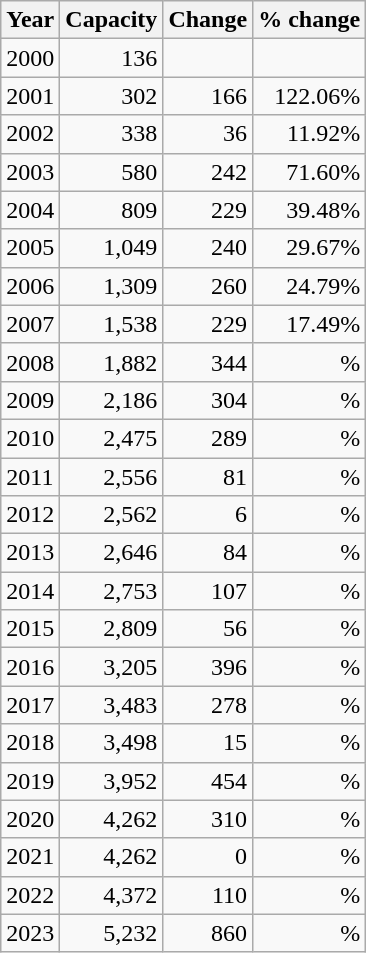<table class="wikitable">
<tr>
<th>Year</th>
<th>Capacity</th>
<th>Change</th>
<th>% change</th>
</tr>
<tr>
<td>2000</td>
<td align=right>136</td>
<td align=right></td>
<td align=right></td>
</tr>
<tr>
<td>2001</td>
<td align=right>302</td>
<td align=right>166</td>
<td align=right>122.06%</td>
</tr>
<tr>
<td>2002</td>
<td align=right>338</td>
<td align=right>36</td>
<td align=right>11.92%</td>
</tr>
<tr>
<td>2003</td>
<td align=right>580</td>
<td align=right>242</td>
<td align=right>71.60%</td>
</tr>
<tr>
<td>2004</td>
<td align=right>809</td>
<td align=right>229</td>
<td align=right>39.48%</td>
</tr>
<tr>
<td>2005</td>
<td align=right>1,049</td>
<td align=right>240</td>
<td align=right>29.67%</td>
</tr>
<tr>
<td>2006</td>
<td align=right>1,309</td>
<td align=right>260</td>
<td align=right>24.79%</td>
</tr>
<tr>
<td>2007</td>
<td align=right>1,538</td>
<td align=right>229</td>
<td align=right>17.49%</td>
</tr>
<tr>
<td>2008</td>
<td align=right>1,882</td>
<td align=right>344</td>
<td align=right>%</td>
</tr>
<tr>
<td>2009</td>
<td align=right>2,186</td>
<td align=right>304</td>
<td align=right>%</td>
</tr>
<tr>
<td>2010</td>
<td align=right>2,475</td>
<td align=right>289</td>
<td align=right>%</td>
</tr>
<tr>
<td>2011</td>
<td align=right>2,556</td>
<td align=right>81</td>
<td align=right>%</td>
</tr>
<tr>
<td>2012</td>
<td align=right>2,562</td>
<td align=right>6</td>
<td align=right>%</td>
</tr>
<tr>
<td>2013</td>
<td align=right>2,646</td>
<td align=right>84</td>
<td align=right>%</td>
</tr>
<tr>
<td>2014</td>
<td align=right>2,753</td>
<td align=right>107</td>
<td align=right>%</td>
</tr>
<tr>
<td>2015</td>
<td align=right>2,809</td>
<td align=right>56</td>
<td align=right>%</td>
</tr>
<tr>
<td>2016</td>
<td align=right>3,205</td>
<td align=right>396</td>
<td align=right>%</td>
</tr>
<tr>
<td>2017</td>
<td align=right>3,483</td>
<td align=right>278</td>
<td align=right>%</td>
</tr>
<tr>
<td>2018</td>
<td align=right>3,498</td>
<td align=right>15</td>
<td align=right>%</td>
</tr>
<tr>
<td>2019</td>
<td align=right>3,952</td>
<td align=right>454</td>
<td align=right>%</td>
</tr>
<tr>
<td>2020</td>
<td align=right>4,262</td>
<td align=right>310</td>
<td align=right>%</td>
</tr>
<tr>
<td>2021</td>
<td align=right>4,262</td>
<td align=right>0</td>
<td align=right>%</td>
</tr>
<tr>
<td>2022</td>
<td align=right>4,372</td>
<td align=right>110</td>
<td align=right>%</td>
</tr>
<tr>
<td>2023</td>
<td align=right>5,232</td>
<td align=right>860</td>
<td align=right>%</td>
</tr>
</table>
